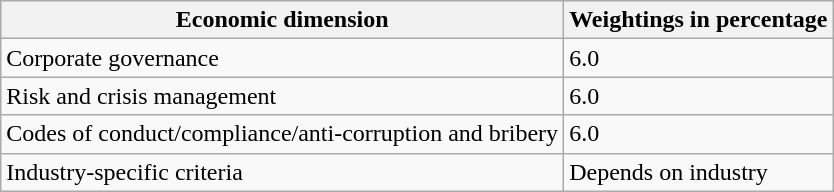<table class="wikitable">
<tr>
<th>Economic dimension</th>
<th>Weightings in percentage</th>
</tr>
<tr>
<td>Corporate governance</td>
<td>6.0</td>
</tr>
<tr>
<td>Risk and crisis management</td>
<td>6.0</td>
</tr>
<tr>
<td>Codes of conduct/compliance/anti-corruption and bribery</td>
<td>6.0</td>
</tr>
<tr>
<td>Industry-specific criteria</td>
<td>Depends on industry</td>
</tr>
</table>
